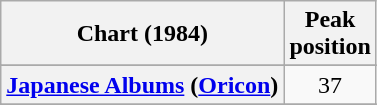<table class="wikitable sortable plainrowheaders" style="text-align:center">
<tr>
<th scope="col">Chart (1984)</th>
<th scope="col">Peak<br>position</th>
</tr>
<tr>
</tr>
<tr>
</tr>
<tr>
<th scope="row"><a href='#'>Japanese Albums</a> (<a href='#'>Oricon</a>)</th>
<td align="center">37</td>
</tr>
<tr>
</tr>
<tr>
</tr>
</table>
